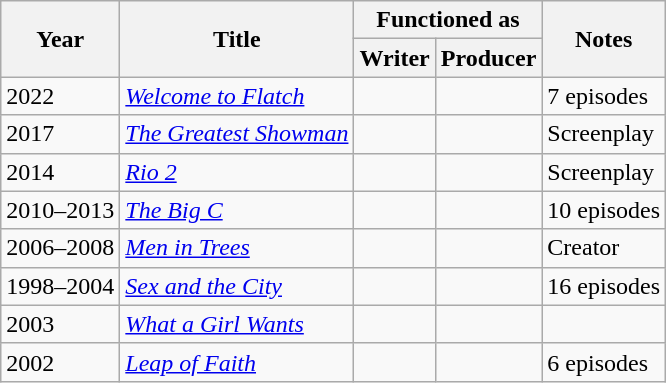<table class="wikitable">
<tr>
<th rowspan="2">Year</th>
<th rowspan="2">Title</th>
<th colspan="2">Functioned as</th>
<th rowspan="2">Notes</th>
</tr>
<tr>
<th>Writer</th>
<th>Producer</th>
</tr>
<tr>
<td>2022</td>
<td><em><a href='#'>Welcome to Flatch</a></em></td>
<td></td>
<td></td>
<td>7 episodes</td>
</tr>
<tr>
<td>2017</td>
<td><em><a href='#'>The Greatest Showman</a></em></td>
<td></td>
<td></td>
<td>Screenplay</td>
</tr>
<tr>
<td>2014</td>
<td><em><a href='#'>Rio 2</a></em></td>
<td></td>
<td></td>
<td>Screenplay</td>
</tr>
<tr>
<td>2010–2013</td>
<td><em><a href='#'>The Big C</a></em></td>
<td></td>
<td></td>
<td>10 episodes</td>
</tr>
<tr>
<td>2006–2008</td>
<td><em><a href='#'>Men in Trees</a></em></td>
<td></td>
<td></td>
<td>Creator</td>
</tr>
<tr>
<td>1998–2004</td>
<td><em><a href='#'>Sex and the City</a></em></td>
<td></td>
<td></td>
<td>16 episodes</td>
</tr>
<tr>
<td>2003</td>
<td><em><a href='#'>What a Girl Wants</a></em></td>
<td></td>
<td></td>
<td></td>
</tr>
<tr>
<td>2002</td>
<td><em><a href='#'>Leap of Faith</a></em></td>
<td></td>
<td></td>
<td>6 episodes</td>
</tr>
</table>
